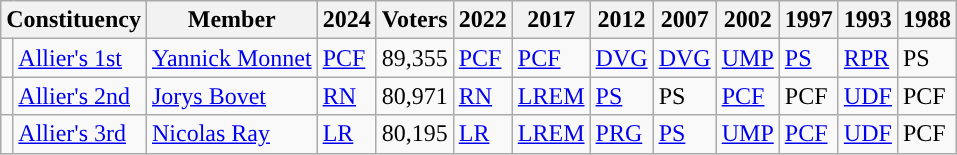<table class="wikitable sortable">
<tr>
<th colspan="2">Constituency</th>
<th>Member</th>
<th>2024</th>
<th>Voters</th>
<th>2022</th>
<th>2017</th>
<th>2012</th>
<th>2007</th>
<th>2002</th>
<th>1997</th>
<th>1993</th>
<th>1988</th>
</tr>
<tr>
<td style="background-color: "></td>
<td><a href='#'>Allier's 1st</a></td>
<td><a href='#'>Yannick Monnet</a></td>
<td><a href='#'>PCF</a></td>
<td>89,355</td>
<td><a href='#'>PCF</a></td>
<td><a href='#'>PCF</a></td>
<td bgcolor=><a href='#'>DVG</a></td>
<td bgcolor=><a href='#'>DVG</a></td>
<td bgcolor=><a href='#'>UMP</a></td>
<td bgcolor=><a href='#'>PS</a></td>
<td bgcolor=><a href='#'>RPR</a></td>
<td bgcolor=>PS</td>
</tr>
<tr>
<td style="background-color: "></td>
<td><a href='#'>Allier's 2nd</a></td>
<td><a href='#'>Jorys Bovet</a></td>
<td><a href='#'>RN</a></td>
<td>80,971</td>
<td><a href='#'>RN</a></td>
<td><a href='#'>LREM</a></td>
<td bgcolor=><a href='#'>PS</a></td>
<td bgcolor=>PS</td>
<td bgcolor=><a href='#'>PCF</a></td>
<td bgcolor=>PCF</td>
<td bgcolor=><a href='#'>UDF</a></td>
<td bgcolor=>PCF</td>
</tr>
<tr>
<td style="background-color: "></td>
<td><a href='#'>Allier's 3rd</a></td>
<td><a href='#'>Nicolas Ray</a></td>
<td><a href='#'>LR</a></td>
<td>80,195</td>
<td><a href='#'>LR</a></td>
<td><a href='#'>LREM</a></td>
<td bgcolor=><a href='#'>PRG</a></td>
<td bgcolor=><a href='#'>PS</a></td>
<td bgcolor=><a href='#'>UMP</a></td>
<td bgcolor=><a href='#'>PCF</a></td>
<td bgcolor=><a href='#'>UDF</a></td>
<td bgcolor=>PCF</td>
</tr>
</table>
